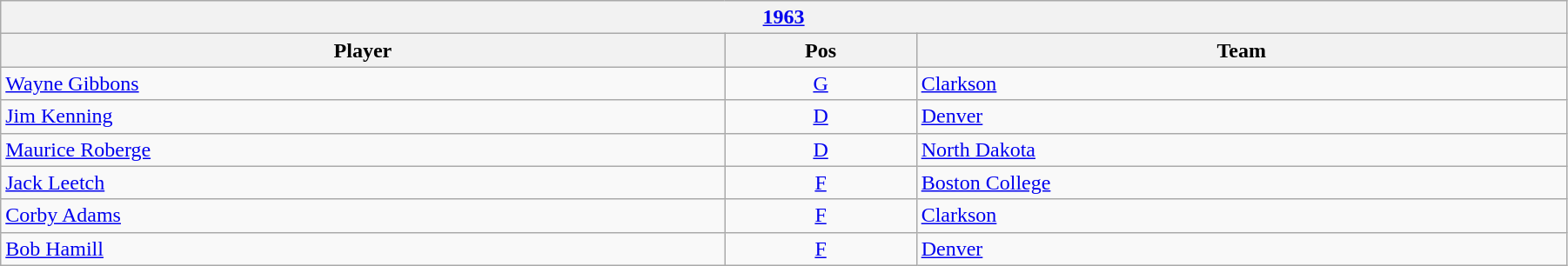<table class="wikitable" width=95%>
<tr>
<th colspan=3><a href='#'>1963</a></th>
</tr>
<tr>
<th>Player</th>
<th>Pos</th>
<th>Team</th>
</tr>
<tr>
<td><a href='#'>Wayne Gibbons</a></td>
<td style="text-align:center;"><a href='#'>G</a></td>
<td><a href='#'>Clarkson</a></td>
</tr>
<tr>
<td><a href='#'>Jim Kenning</a></td>
<td style="text-align:center;"><a href='#'>D</a></td>
<td><a href='#'>Denver</a></td>
</tr>
<tr>
<td><a href='#'>Maurice Roberge</a></td>
<td style="text-align:center;"><a href='#'>D</a></td>
<td><a href='#'>North Dakota</a></td>
</tr>
<tr>
<td><a href='#'>Jack Leetch</a></td>
<td style="text-align:center;"><a href='#'>F</a></td>
<td><a href='#'>Boston College</a></td>
</tr>
<tr>
<td><a href='#'>Corby Adams</a></td>
<td style="text-align:center;"><a href='#'>F</a></td>
<td><a href='#'>Clarkson</a></td>
</tr>
<tr>
<td><a href='#'>Bob Hamill</a></td>
<td style="text-align:center;"><a href='#'>F</a></td>
<td><a href='#'>Denver</a></td>
</tr>
</table>
